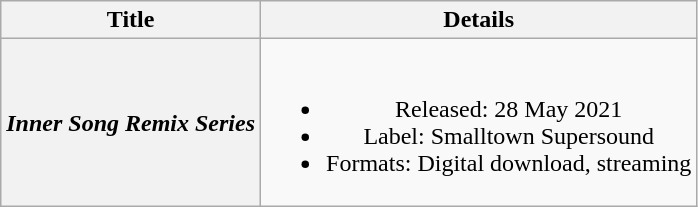<table class="wikitable plainrowheaders" style="text-align:center;">
<tr>
<th scope="col">Title</th>
<th scope="col">Details</th>
</tr>
<tr>
<th scope="row"><em>Inner Song Remix Series</em></th>
<td><br><ul><li>Released: 28 May 2021</li><li>Label: Smalltown Supersound</li><li>Formats: Digital download, streaming</li></ul></td>
</tr>
</table>
